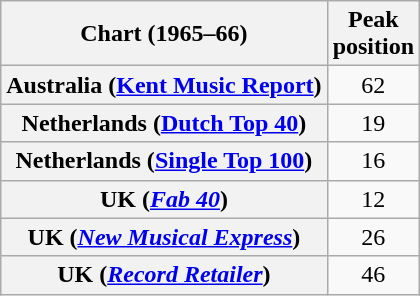<table class="wikitable sortable plainrowheaders" style="text-align:center">
<tr>
<th>Chart (1965–66)</th>
<th>Peak<br>position</th>
</tr>
<tr>
<th scope="row">Australia (<a href='#'>Kent Music Report</a>)</th>
<td style="text-align:center;">62</td>
</tr>
<tr>
<th scope="row">Netherlands (<a href='#'>Dutch Top 40</a>)</th>
<td style="text-align:center;">19</td>
</tr>
<tr>
<th scope="row">Netherlands (<a href='#'>Single Top 100</a>)</th>
<td style="text-align:center;">16</td>
</tr>
<tr>
<th scope="row">UK (<a href='#'><em>Fab 40</em></a>)</th>
<td style="text-align:center;">12</td>
</tr>
<tr>
<th scope="row">UK (<em><a href='#'>New Musical Express</a></em>)</th>
<td style="text-align:center;">26</td>
</tr>
<tr>
<th scope="row">UK (<em><a href='#'>Record Retailer</a></em>)</th>
<td style="text-align:center;">46</td>
</tr>
</table>
